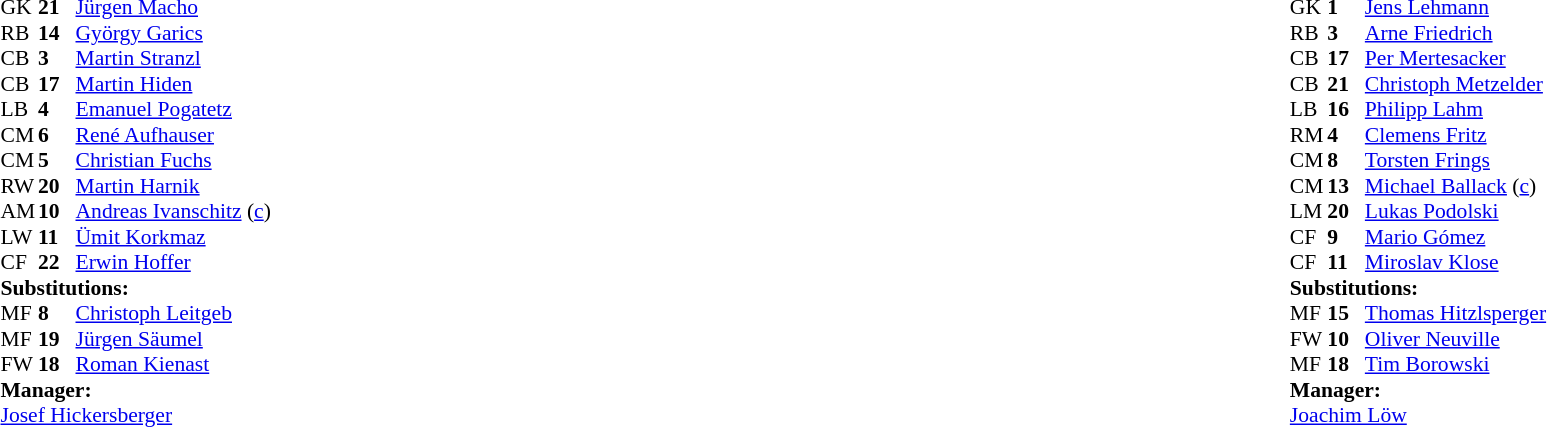<table style="width:100%;">
<tr>
<td style="vertical-align:top; width:40%;"><br><table style="font-size:90%" cellspacing="0" cellpadding="0">
<tr>
<th width="25"></th>
<th width="25"></th>
</tr>
<tr>
<td>GK</td>
<td><strong>21</strong></td>
<td><a href='#'>Jürgen Macho</a></td>
</tr>
<tr>
<td>RB</td>
<td><strong>14</strong></td>
<td><a href='#'>György Garics</a></td>
</tr>
<tr>
<td>CB</td>
<td><strong>3</strong></td>
<td><a href='#'>Martin Stranzl</a></td>
<td></td>
</tr>
<tr>
<td>CB</td>
<td><strong>17</strong></td>
<td><a href='#'>Martin Hiden</a></td>
<td></td>
<td></td>
</tr>
<tr>
<td>LB</td>
<td><strong>4</strong></td>
<td><a href='#'>Emanuel Pogatetz</a></td>
</tr>
<tr>
<td>CM</td>
<td><strong>6</strong></td>
<td><a href='#'>René Aufhauser</a></td>
<td></td>
<td></td>
</tr>
<tr>
<td>CM</td>
<td><strong>5</strong></td>
<td><a href='#'>Christian Fuchs</a></td>
</tr>
<tr>
<td>RW</td>
<td><strong>20</strong></td>
<td><a href='#'>Martin Harnik</a></td>
<td></td>
<td></td>
</tr>
<tr>
<td>AM</td>
<td><strong>10</strong></td>
<td><a href='#'>Andreas Ivanschitz</a> (<a href='#'>c</a>)</td>
<td></td>
</tr>
<tr>
<td>LW</td>
<td><strong>11</strong></td>
<td><a href='#'>Ümit Korkmaz</a></td>
</tr>
<tr>
<td>CF</td>
<td><strong>22</strong></td>
<td><a href='#'>Erwin Hoffer</a></td>
<td></td>
</tr>
<tr>
<td colspan=3><strong>Substitutions:</strong></td>
</tr>
<tr>
<td>MF</td>
<td><strong>8</strong></td>
<td><a href='#'>Christoph Leitgeb</a></td>
<td></td>
<td></td>
</tr>
<tr>
<td>MF</td>
<td><strong>19</strong></td>
<td><a href='#'>Jürgen Säumel</a></td>
<td></td>
<td></td>
</tr>
<tr>
<td>FW</td>
<td><strong>18</strong></td>
<td><a href='#'>Roman Kienast</a></td>
<td></td>
<td></td>
</tr>
<tr>
<td colspan=3><strong>Manager:</strong></td>
</tr>
<tr>
<td colspan=3><a href='#'>Josef Hickersberger</a></td>
</tr>
</table>
</td>
<td valign="top"></td>
<td style="vertical-align:top; width:50%;"><br><table style="font-size:90%; margin:auto;" cellspacing="0" cellpadding="0">
<tr>
<th width=25></th>
<th width=25></th>
</tr>
<tr>
<td>GK</td>
<td><strong>1</strong></td>
<td><a href='#'>Jens Lehmann</a></td>
</tr>
<tr>
<td>RB</td>
<td><strong>3</strong></td>
<td><a href='#'>Arne Friedrich</a></td>
</tr>
<tr>
<td>CB</td>
<td><strong>17</strong></td>
<td><a href='#'>Per Mertesacker</a></td>
</tr>
<tr>
<td>CB</td>
<td><strong>21</strong></td>
<td><a href='#'>Christoph Metzelder</a></td>
</tr>
<tr>
<td>LB</td>
<td><strong>16</strong></td>
<td><a href='#'>Philipp Lahm</a></td>
</tr>
<tr>
<td>RM</td>
<td><strong>4</strong></td>
<td><a href='#'>Clemens Fritz</a></td>
<td></td>
<td></td>
</tr>
<tr>
<td>CM</td>
<td><strong>8</strong></td>
<td><a href='#'>Torsten Frings</a></td>
</tr>
<tr>
<td>CM</td>
<td><strong>13</strong></td>
<td><a href='#'>Michael Ballack</a> (<a href='#'>c</a>)</td>
</tr>
<tr>
<td>LM</td>
<td><strong>20</strong></td>
<td><a href='#'>Lukas Podolski</a></td>
<td></td>
<td></td>
</tr>
<tr>
<td>CF</td>
<td><strong>9</strong></td>
<td><a href='#'>Mario Gómez</a></td>
<td></td>
<td></td>
</tr>
<tr>
<td>CF</td>
<td><strong>11</strong></td>
<td><a href='#'>Miroslav Klose</a></td>
</tr>
<tr>
<td colspan=3><strong>Substitutions:</strong></td>
</tr>
<tr>
<td>MF</td>
<td><strong>15</strong></td>
<td><a href='#'>Thomas Hitzlsperger</a></td>
<td></td>
<td></td>
</tr>
<tr>
<td>FW</td>
<td><strong>10</strong></td>
<td><a href='#'>Oliver Neuville</a></td>
<td></td>
<td></td>
</tr>
<tr>
<td>MF</td>
<td><strong>18</strong></td>
<td><a href='#'>Tim Borowski</a></td>
<td></td>
<td></td>
</tr>
<tr>
<td colspan=3><strong>Manager:</strong></td>
</tr>
<tr>
<td colspan=3><a href='#'>Joachim Löw</a></td>
</tr>
</table>
</td>
</tr>
</table>
